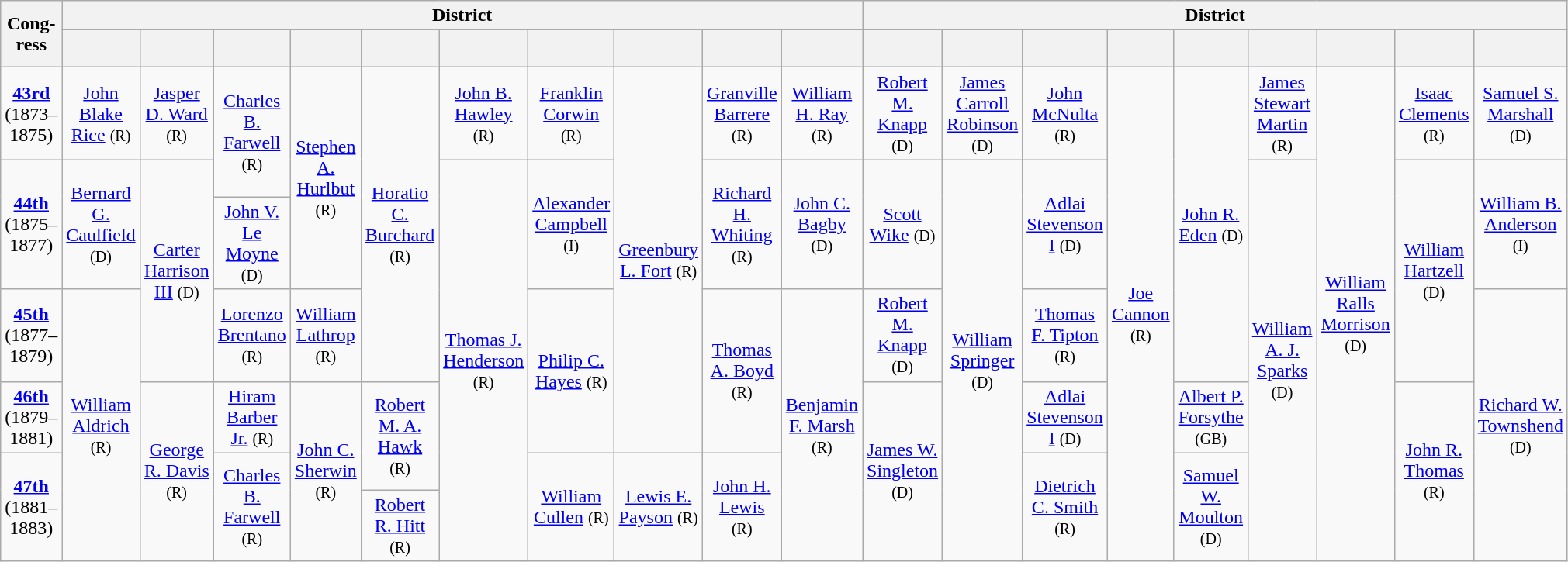<table class=wikitable style="text-align:center">
<tr>
<th rowspan=2>Cong­ress</th>
<th colspan=10>District</th>
<th colspan=9>District</th>
</tr>
<tr style="height:2em">
<th></th>
<th></th>
<th></th>
<th></th>
<th></th>
<th></th>
<th></th>
<th></th>
<th></th>
<th></th>
<th></th>
<th></th>
<th></th>
<th></th>
<th></th>
<th></th>
<th></th>
<th></th>
<th></th>
</tr>
<tr style="height:2em">
<td><strong><a href='#'>43rd</a></strong><br>(1873–1875)</td>
<td><a href='#'>John Blake Rice</a> <small>(R)</small></td>
<td><a href='#'>Jasper D. Ward</a> <small>(R)</small></td>
<td rowspan=2 ><a href='#'>Charles B. Farwell</a> <small>(R)</small></td>
<td rowspan=3 ><a href='#'>Stephen A. Hurlbut</a> <small>(R)</small></td>
<td rowspan=4 ><a href='#'>Horatio C. Burchard</a> <small>(R)</small></td>
<td><a href='#'>John B. Hawley</a> <small>(R)</small></td>
<td><a href='#'>Franklin Corwin</a> <small>(R)</small></td>
<td rowspan=5 ><a href='#'>Greenbury L. Fort</a> <small>(R)</small></td>
<td><a href='#'>Granville Barrere</a> <small>(R)</small></td>
<td><a href='#'>William H. Ray</a> <small>(R)</small></td>
<td><a href='#'>Robert M. Knapp</a> <small>(D)</small></td>
<td><a href='#'>James Carroll<br>Robinson</a> <small>(D)</small></td>
<td><a href='#'>John McNulta</a> <small>(R)</small></td>
<td rowspan=7 ><a href='#'>Joe Cannon</a> <small>(R)</small></td>
<td rowspan=4 ><a href='#'>John R. Eden</a> <small>(D)</small></td>
<td><a href='#'>James Stewart<br>Martin</a> <small>(R)</small></td>
<td rowspan=7 ><a href='#'>William Ralls<br>Morrison</a> <small>(D)</small></td>
<td><a href='#'>Isaac Clements</a> <small>(R)</small></td>
<td><a href='#'>Samuel S.<br>Marshall</a> <small>(D)</small></td>
</tr>
<tr style="height:2em">
<td rowspan=2><strong><a href='#'>44th</a></strong><br>(1875–1877)</td>
<td rowspan=2 ><a href='#'>Bernard G. Caulfield</a> <small>(D)</small></td>
<td rowspan=3 ><a href='#'>Carter Harrison III</a> <small>(D)</small></td>
<td rowspan=6 ><a href='#'>Thomas J.<br>Henderson</a> <small>(R)</small></td>
<td rowspan=2 ><a href='#'>Alexander Campbell</a> <small>(I)</small></td>
<td rowspan=2 ><a href='#'>Richard H. Whiting</a> <small>(R)</small></td>
<td rowspan=2 ><a href='#'>John C. Bagby</a> <small>(D)</small></td>
<td rowspan=2 ><a href='#'>Scott Wike</a> <small>(D)</small></td>
<td rowspan=6 ><a href='#'>William<br>Springer</a> <small>(D)</small></td>
<td rowspan=2 ><a href='#'>Adlai Stevenson I</a> <small>(D)</small></td>
<td rowspan=6 ><a href='#'>William A. J.<br>Sparks</a> <small>(D)</small></td>
<td rowspan=3 ><a href='#'>William Hartzell</a> <small>(D)</small></td>
<td rowspan=2 ><a href='#'>William B.<br>Anderson</a> <small>(I)</small></td>
</tr>
<tr style="height:2em">
<td><a href='#'>John V. Le Moyne</a> <small>(D)</small></td>
</tr>
<tr style="height:2em">
<td><strong><a href='#'>45th</a></strong><br>(1877–1879)</td>
<td rowspan=4 ><a href='#'>William Aldrich</a> <small>(R)</small></td>
<td><a href='#'>Lorenzo Brentano</a> <small>(R)</small></td>
<td><a href='#'>William Lathrop</a> <small>(R)</small></td>
<td rowspan=2 ><a href='#'>Philip C. Hayes</a> <small>(R)</small></td>
<td rowspan=2 ><a href='#'>Thomas A. Boyd</a> <small>(R)</small></td>
<td rowspan=4 ><a href='#'>Benjamin F. Marsh</a> <small>(R)</small></td>
<td><a href='#'>Robert M. Knapp</a> <small>(D)</small></td>
<td><a href='#'>Thomas F. Tipton</a> <small>(R)</small></td>
<td rowspan=4 ><a href='#'>Richard W.<br>Townshend</a> <small>(D)</small></td>
</tr>
<tr style="height:2em">
<td><strong><a href='#'>46th</a></strong><br>(1879–1881)</td>
<td rowspan=3 ><a href='#'>George R. Davis</a> <small>(R)</small></td>
<td><a href='#'>Hiram Barber Jr.</a> <small>(R)</small></td>
<td rowspan=3 ><a href='#'>John C. Sherwin</a> <small>(R)</small></td>
<td rowspan=2 ><a href='#'>Robert M. A. Hawk</a> <small>(R)</small></td>
<td rowspan=3 ><a href='#'>James W. Singleton</a> <small>(D)</small></td>
<td><a href='#'>Adlai Stevenson I</a> <small>(D)</small></td>
<td><a href='#'>Albert P. Forsythe</a> <small>(GB)</small></td>
<td rowspan=3 ><a href='#'>John R. Thomas</a> <small>(R)</small></td>
</tr>
<tr style="height:2em">
<td rowspan=2><strong><a href='#'>47th</a></strong><br>(1881–1883)</td>
<td rowspan=2 ><a href='#'>Charles B. Farwell</a> <small>(R)</small></td>
<td rowspan=2 ><a href='#'>William Cullen</a> <small>(R)</small></td>
<td rowspan=2 ><a href='#'>Lewis E. Payson</a> <small>(R)</small></td>
<td rowspan=2 ><a href='#'>John H. Lewis</a> <small>(R)</small></td>
<td rowspan=2 ><a href='#'>Dietrich C. Smith</a> <small>(R)</small></td>
<td rowspan=2 ><a href='#'>Samuel W. Moulton</a> <small>(D)</small></td>
</tr>
<tr style="height:2em">
<td><a href='#'>Robert R. Hitt</a> <small>(R)</small></td>
</tr>
</table>
